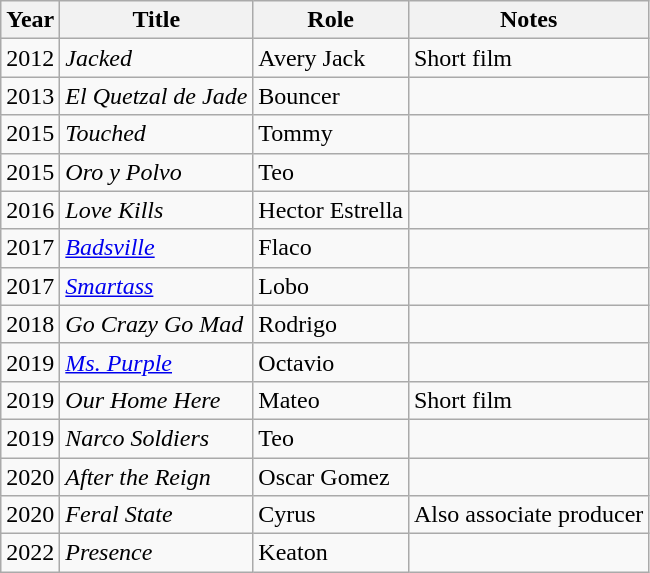<table class="wikitable sortable">
<tr>
<th>Year</th>
<th>Title</th>
<th>Role</th>
<th class="unsortable">Notes</th>
</tr>
<tr>
<td>2012</td>
<td><em>Jacked</em></td>
<td>Avery Jack</td>
<td>Short film</td>
</tr>
<tr>
<td>2013</td>
<td><em>El Quetzal de Jade</em></td>
<td>Bouncer</td>
<td></td>
</tr>
<tr>
<td>2015</td>
<td><em>Touched</em></td>
<td>Tommy</td>
<td></td>
</tr>
<tr>
<td>2015</td>
<td><em>Oro y Polvo</em></td>
<td>Teo</td>
<td></td>
</tr>
<tr>
<td>2016</td>
<td><em>Love Kills</em></td>
<td>Hector Estrella</td>
<td></td>
</tr>
<tr>
<td>2017</td>
<td><em><a href='#'>Badsville</a></em></td>
<td>Flaco</td>
<td></td>
</tr>
<tr>
<td>2017</td>
<td><em><a href='#'>Smartass</a></em></td>
<td>Lobo</td>
<td></td>
</tr>
<tr>
<td>2018</td>
<td><em>Go Crazy Go Mad</em></td>
<td>Rodrigo</td>
<td></td>
</tr>
<tr>
<td>2019</td>
<td><em><a href='#'>Ms. Purple</a></em></td>
<td>Octavio</td>
<td></td>
</tr>
<tr>
<td>2019</td>
<td><em>Our Home Here</em></td>
<td>Mateo</td>
<td>Short film</td>
</tr>
<tr>
<td>2019</td>
<td><em>Narco Soldiers</em></td>
<td>Teo</td>
<td></td>
</tr>
<tr>
<td>2020</td>
<td><em>After the Reign</em></td>
<td>Oscar Gomez</td>
<td></td>
</tr>
<tr>
<td>2020</td>
<td><em>Feral State</em></td>
<td>Cyrus</td>
<td>Also associate producer</td>
</tr>
<tr>
<td>2022</td>
<td><em>Presence</em></td>
<td>Keaton</td>
<td></td>
</tr>
</table>
